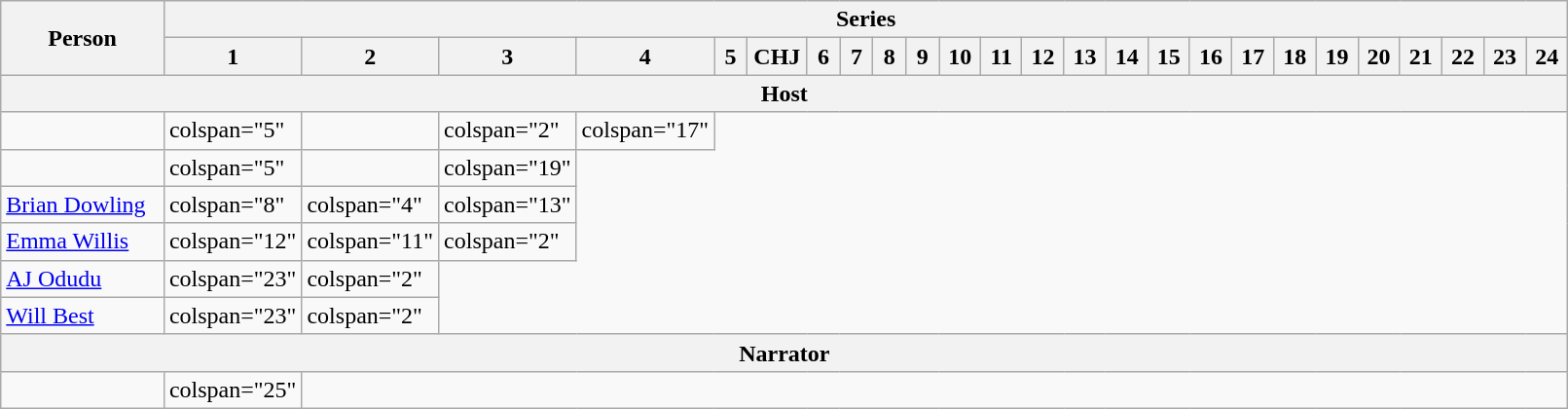<table class="wikitable" style="width:85%">
<tr>
<th rowspan="2" style="width:135px">Person</th>
<th colspan="25">Series</th>
</tr>
<tr>
<th style="width:40px">1</th>
<th style="width:40px">2</th>
<th style="width:40px">3</th>
<th style="width:40px">4</th>
<th style="width:40px">5</th>
<th style="width:40px">CHJ</th>
<th style="width:40px">6</th>
<th style="width:40px">7</th>
<th style="width:40px">8</th>
<th style="width:40px">9</th>
<th style="width:40px">10</th>
<th style="width:40px">11</th>
<th style="width:40px">12</th>
<th style="width:40px">13</th>
<th style="width:40px">14</th>
<th style="width:40px">15</th>
<th style="width:40px">16</th>
<th style="width:40px">17</th>
<th style="width:40px">18</th>
<th style="width:40px">19</th>
<th style="width:40px">20</th>
<th style="width:40px">21</th>
<th style="width:40px">22</th>
<th style="width:40px">23</th>
<th style="width:40px">24</th>
</tr>
<tr>
<th colspan="27">Host</th>
</tr>
<tr>
<td></td>
<td>colspan="5" </td>
<td></td>
<td>colspan="2" </td>
<td>colspan="17" </td>
</tr>
<tr>
<td></td>
<td>colspan="5" </td>
<td></td>
<td>colspan="19" </td>
</tr>
<tr>
<td nowrap><a href='#'>Brian Dowling</a></td>
<td>colspan="8" </td>
<td>colspan="4" </td>
<td>colspan="13" </td>
</tr>
<tr>
<td><a href='#'>Emma Willis</a></td>
<td>colspan="12" </td>
<td>colspan="11" </td>
<td>colspan="2" </td>
</tr>
<tr>
<td><a href='#'>AJ Odudu</a></td>
<td>colspan="23" </td>
<td>colspan="2" </td>
</tr>
<tr>
<td><a href='#'>Will Best</a></td>
<td>colspan="23" </td>
<td>colspan="2" </td>
</tr>
<tr>
<th colspan="26">Narrator</th>
</tr>
<tr>
<td></td>
<td>colspan="25" </td>
</tr>
</table>
